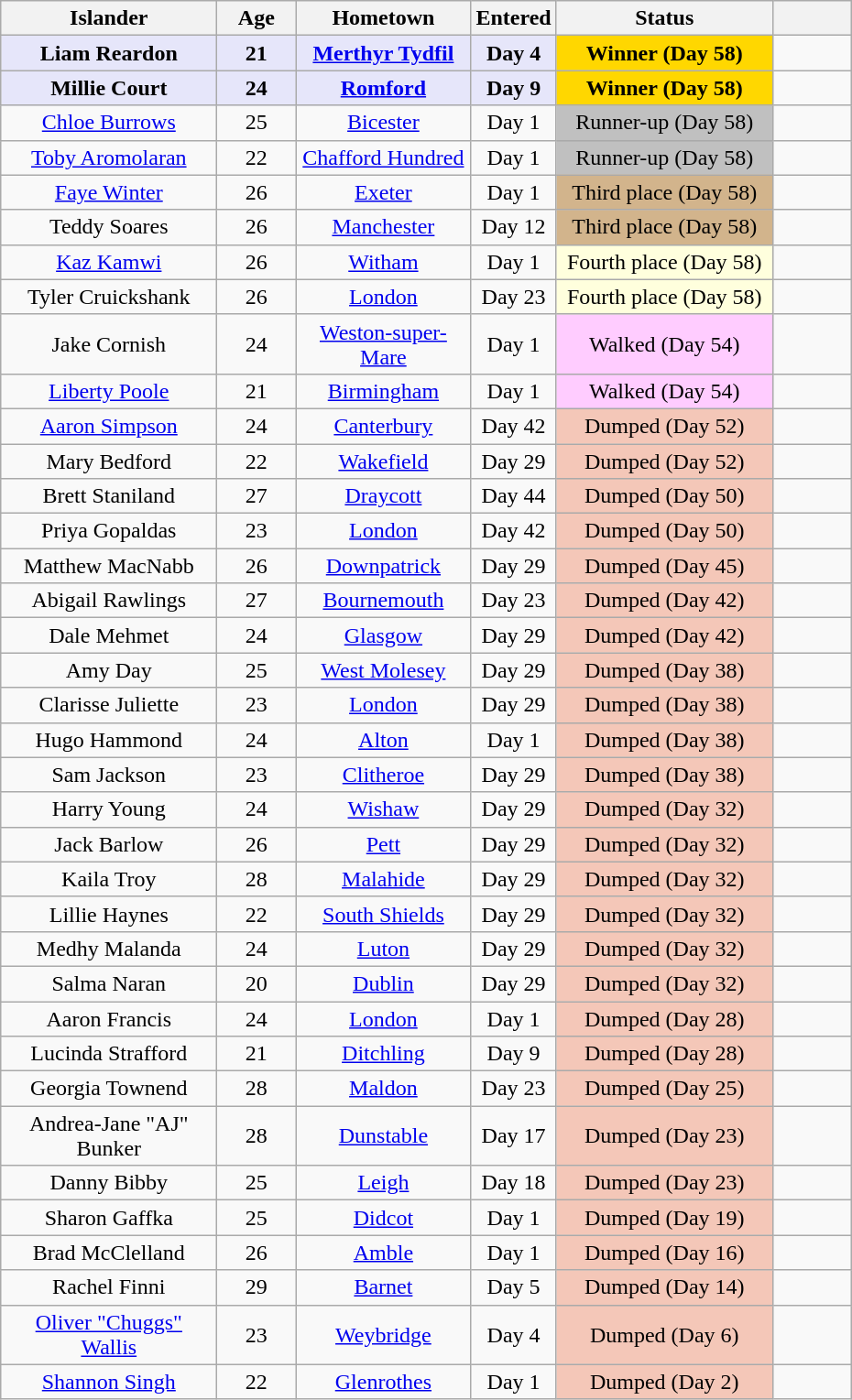<table class="wikitable sortable" style="text-align:center;">
<tr>
<th style="width:150px;"><strong>Islander</strong></th>
<th style="width:50px;"><strong>Age</strong></th>
<th style="width:120px;"><strong>Hometown</strong></th>
<th style="width:50px;"><strong>Entered</strong></th>
<th style="width:150px;"><strong>Status</strong></th>
<th style="width:50px;"><strong></strong></th>
</tr>
<tr>
<td style="background:lavender;"><strong>Liam Reardon</strong></td>
<td style="background:lavender;"><strong>21</strong></td>
<td style="background:lavender;"><strong><a href='#'>Merthyr Tydfil</a></strong></td>
<td style="background:lavender;"><strong>Day 4</strong></td>
<td style="background:gold;"><strong>Winner (Day 58)</strong></td>
<td></td>
</tr>
<tr>
<td style="background:lavender;"><strong>Millie Court</strong></td>
<td style="background:lavender;"><strong>24</strong></td>
<td style="background:lavender;"><strong><a href='#'>Romford</a></strong></td>
<td style="background:lavender;"><strong>Day 9</strong></td>
<td style="background:gold;"><strong>Winner (Day 58)</strong></td>
<td style="text-align:center"></td>
</tr>
<tr>
<td><a href='#'>Chloe Burrows</a></td>
<td>25</td>
<td><a href='#'>Bicester</a></td>
<td>Day 1</td>
<td style="background:silver;">Runner-up (Day 58)</td>
<td style="text-align:center"></td>
</tr>
<tr>
<td><a href='#'>Toby Aromolaran</a></td>
<td>22</td>
<td><a href='#'>Chafford Hundred</a></td>
<td>Day 1</td>
<td style="background:silver;">Runner-up (Day 58)</td>
<td style="text-align:center"></td>
</tr>
<tr>
<td><a href='#'>Faye Winter</a></td>
<td>26</td>
<td><a href='#'>Exeter</a></td>
<td>Day 1</td>
<td style="background:tan;">Third place (Day 58)</td>
<td style="text-align:center"></td>
</tr>
<tr>
<td>Teddy Soares</td>
<td>26</td>
<td><a href='#'>Manchester</a></td>
<td>Day 12</td>
<td style="background:tan;">Third place (Day 58)</td>
<td style="text-align:center"></td>
</tr>
<tr>
<td><a href='#'>Kaz Kamwi</a></td>
<td>26</td>
<td><a href='#'>Witham</a></td>
<td>Day 1</td>
<td style="background:#FFFFDD;">Fourth place (Day 58)</td>
<td style="text-align:center"></td>
</tr>
<tr>
<td>Tyler Cruickshank</td>
<td>26</td>
<td><a href='#'>London</a></td>
<td>Day 23</td>
<td style="background:#FFFFDD;">Fourth place (Day 58)</td>
<td style="text-align:center"></td>
</tr>
<tr>
<td>Jake Cornish</td>
<td>24</td>
<td><a href='#'>Weston-super-Mare</a></td>
<td>Day 1</td>
<td style="background:#FCF;">Walked (Day 54)</td>
<td style="text-align:center"></td>
</tr>
<tr>
<td><a href='#'>Liberty Poole</a></td>
<td>21</td>
<td><a href='#'>Birmingham</a></td>
<td>Day 1</td>
<td style="background:#FCF;">Walked (Day 54)</td>
<td style="text-align:center"></td>
</tr>
<tr>
<td><a href='#'>Aaron Simpson</a></td>
<td>24</td>
<td><a href='#'>Canterbury</a></td>
<td>Day 42</td>
<td style="background:#f4c7b8;">Dumped (Day 52)</td>
<td style="text-align:center"></td>
</tr>
<tr>
<td>Mary Bedford</td>
<td>22</td>
<td><a href='#'>Wakefield</a></td>
<td>Day 29</td>
<td style="background:#f4c7b8;">Dumped (Day 52)</td>
<td style="text-align:center"></td>
</tr>
<tr>
<td>Brett Staniland</td>
<td>27</td>
<td><a href='#'>Draycott</a></td>
<td>Day 44</td>
<td style="background:#f4c7b8;">Dumped (Day 50)</td>
<td style="text-align:center"></td>
</tr>
<tr>
<td>Priya Gopaldas</td>
<td>23</td>
<td><a href='#'>London</a></td>
<td>Day 42</td>
<td style="background:#f4c7b8;">Dumped (Day 50)</td>
<td style="text-align:center"></td>
</tr>
<tr>
<td>Matthew MacNabb</td>
<td>26</td>
<td><a href='#'>Downpatrick</a></td>
<td>Day 29</td>
<td style="background:#f4c7b8;">Dumped (Day 45)</td>
<td style="text-align:center"></td>
</tr>
<tr>
<td>Abigail Rawlings</td>
<td>27</td>
<td><a href='#'>Bournemouth</a></td>
<td>Day 23</td>
<td style="background:#f4c7b8;">Dumped (Day 42)</td>
<td style="text-align:center"></td>
</tr>
<tr>
<td>Dale Mehmet</td>
<td>24</td>
<td><a href='#'>Glasgow</a></td>
<td>Day 29</td>
<td style="background:#f4c7b8;">Dumped (Day 42)</td>
<td style="text-align:center"></td>
</tr>
<tr>
<td>Amy Day</td>
<td>25</td>
<td><a href='#'>West Molesey</a></td>
<td>Day 29</td>
<td style="background:#f4c7b8;">Dumped (Day 38)</td>
<td style="text-align:center"></td>
</tr>
<tr>
<td>Clarisse Juliette</td>
<td>23</td>
<td><a href='#'>London</a></td>
<td>Day 29</td>
<td style="background:#f4c7b8;">Dumped (Day 38)</td>
<td style="text-align:center"></td>
</tr>
<tr>
<td>Hugo Hammond</td>
<td>24</td>
<td><a href='#'>Alton</a></td>
<td>Day 1</td>
<td style="background:#f4c7b8;">Dumped (Day 38)</td>
<td style="text-align:center"></td>
</tr>
<tr>
<td>Sam Jackson</td>
<td>23</td>
<td><a href='#'>Clitheroe</a></td>
<td>Day 29</td>
<td style="background:#f4c7b8;">Dumped (Day 38)</td>
<td style="text-align:center"></td>
</tr>
<tr>
<td>Harry Young</td>
<td>24</td>
<td><a href='#'>Wishaw</a></td>
<td>Day 29</td>
<td style="background:#f4c7b8;">Dumped (Day 32)</td>
<td style="text-align:center"></td>
</tr>
<tr>
<td>Jack Barlow</td>
<td>26</td>
<td><a href='#'>Pett</a></td>
<td>Day 29</td>
<td style="background:#f4c7b8;">Dumped (Day 32)</td>
<td style="text-align:center"></td>
</tr>
<tr>
<td>Kaila Troy</td>
<td>28</td>
<td><a href='#'>Malahide</a></td>
<td>Day 29</td>
<td style="background:#f4c7b8;">Dumped (Day 32)</td>
<td style="text-align:center"></td>
</tr>
<tr>
<td>Lillie Haynes</td>
<td>22</td>
<td><a href='#'>South Shields</a></td>
<td>Day 29</td>
<td style="background:#f4c7b8;">Dumped (Day 32)</td>
<td style="text-align:center"></td>
</tr>
<tr>
<td>Medhy Malanda</td>
<td>24</td>
<td><a href='#'>Luton</a></td>
<td>Day 29</td>
<td style="background:#f4c7b8;">Dumped (Day 32)</td>
<td style="text-align:center"></td>
</tr>
<tr>
<td>Salma Naran</td>
<td>20</td>
<td><a href='#'>Dublin</a></td>
<td>Day 29</td>
<td style="background:#f4c7b8;">Dumped (Day 32)</td>
<td style="text-align:center"></td>
</tr>
<tr>
<td>Aaron Francis</td>
<td>24</td>
<td><a href='#'>London</a></td>
<td>Day 1</td>
<td style="background:#f4c7b8;">Dumped (Day 28)</td>
<td style="text-align:center"></td>
</tr>
<tr>
<td>Lucinda Strafford</td>
<td>21</td>
<td><a href='#'>Ditchling</a></td>
<td>Day 9</td>
<td style="background:#f4c7b8;">Dumped (Day 28)</td>
<td style="text-align:center"></td>
</tr>
<tr>
<td>Georgia Townend</td>
<td>28</td>
<td><a href='#'>Maldon</a></td>
<td>Day 23</td>
<td style="background:#f4c7b8;">Dumped (Day 25)</td>
<td style="text-align:center"></td>
</tr>
<tr>
<td>Andrea-Jane "AJ" Bunker</td>
<td>28</td>
<td><a href='#'>Dunstable</a></td>
<td>Day 17</td>
<td style="background:#f4c7b8;">Dumped (Day 23)</td>
<td style="text-align:center"></td>
</tr>
<tr>
<td>Danny Bibby</td>
<td>25</td>
<td><a href='#'>Leigh</a></td>
<td>Day 18</td>
<td style="background:#f4c7b8;">Dumped (Day 23)</td>
<td style="text-align:center"></td>
</tr>
<tr>
<td>Sharon Gaffka</td>
<td>25</td>
<td><a href='#'>Didcot</a></td>
<td>Day 1</td>
<td style="background:#f4c7b8;">Dumped (Day 19)</td>
<td style="text-align:center"></td>
</tr>
<tr>
<td>Brad McClelland</td>
<td>26</td>
<td><a href='#'>Amble</a></td>
<td>Day 1</td>
<td style="background:#f4c7b8;">Dumped (Day 16)</td>
<td style="text-align:center"></td>
</tr>
<tr>
<td>Rachel Finni</td>
<td>29</td>
<td><a href='#'>Barnet</a></td>
<td>Day 5</td>
<td style="background:#f4c7b8;">Dumped (Day 14)</td>
<td></td>
</tr>
<tr>
<td><a href='#'>Oliver "Chuggs" Wallis</a></td>
<td>23</td>
<td><a href='#'>Weybridge</a></td>
<td>Day 4</td>
<td style="background:#f4c7b8;">Dumped (Day 6)</td>
<td></td>
</tr>
<tr>
<td><a href='#'>Shannon Singh</a></td>
<td>22</td>
<td><a href='#'>Glenrothes</a></td>
<td>Day 1</td>
<td style="background:#f4c7b8;">Dumped (Day 2)</td>
<td style="text-align:center"></td>
</tr>
</table>
